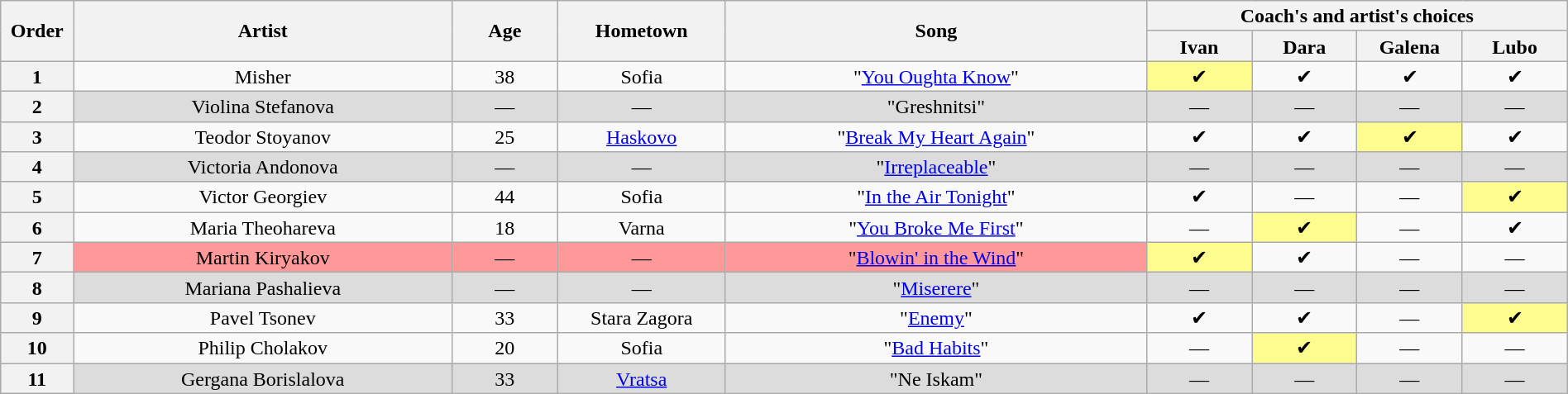<table class="wikitable" style="text-align:center; line-height:17px; width:100%">
<tr>
<th rowspan="2" scope="col" style="width:02%">Order</th>
<th rowspan="2" scope="col" style="width:18%">Artist</th>
<th rowspan="2" scope="col" style="width:05%">Age</th>
<th rowspan="2" scope="col" style="width:08%">Hometown</th>
<th rowspan="2" scope="col" style="width:20%">Song</th>
<th colspan="4" scope="col" style="width:20%">Coach's and artist's choices</th>
</tr>
<tr>
<th style="width:05%">Ivan</th>
<th style="width:05%">Dara</th>
<th style="width:05%">Galena</th>
<th style="width:05%">Lubo</th>
</tr>
<tr>
<th>1</th>
<td>Misher</td>
<td>38</td>
<td>Sofia</td>
<td>"<a href='#'>You Oughta Know</a>"</td>
<td style="background:#fdfc8f">✔</td>
<td>✔</td>
<td>✔</td>
<td>✔</td>
</tr>
<tr style="background:#dcdcdc">
<th>2</th>
<td>Violina Stefanova</td>
<td>—</td>
<td>—</td>
<td>"Greshnitsi"</td>
<td>—</td>
<td>—</td>
<td>—</td>
<td>—</td>
</tr>
<tr>
<th>3</th>
<td>Teodor Stoyanov</td>
<td>25</td>
<td><a href='#'>Haskovo</a></td>
<td>"<a href='#'>Break My Heart Again</a>"</td>
<td>✔</td>
<td>✔</td>
<td style="background:#fdfc8f">✔</td>
<td>✔</td>
</tr>
<tr style="background:#dcdcdc">
<th>4</th>
<td>Victoria Andonova</td>
<td>—</td>
<td>—</td>
<td>"<a href='#'>Irreplaceable</a>"</td>
<td>—</td>
<td>—</td>
<td>—</td>
<td>—</td>
</tr>
<tr>
<th>5</th>
<td>Victor Georgiev</td>
<td>44</td>
<td>Sofia</td>
<td>"<a href='#'>In the Air Tonight</a>"</td>
<td>✔</td>
<td>—</td>
<td>—</td>
<td style="background:#fdfc8f">✔</td>
</tr>
<tr>
<th>6</th>
<td>Maria Theohareva</td>
<td>18</td>
<td>Varna</td>
<td>"<a href='#'>You Broke Me First</a>"</td>
<td>—</td>
<td style="background:#fdfc8f">✔</td>
<td>—</td>
<td>✔</td>
</tr>
<tr>
<th>7</th>
<td style="background:#FF9999">Martin Kiryakov</td>
<td style="background:#FF9999">—</td>
<td style="background:#FF9999">—</td>
<td style="background:#FF9999">"<a href='#'>Blowin' in the Wind</a>"</td>
<td style="background:#fdfc8f">✔</td>
<td>✔</td>
<td>—</td>
<td>—</td>
</tr>
<tr style="background:#dcdcdc">
<th>8</th>
<td>Mariana Pashalieva</td>
<td>—</td>
<td>—</td>
<td>"<a href='#'>Miserere</a>"</td>
<td>—</td>
<td>—</td>
<td>—</td>
<td>—</td>
</tr>
<tr>
<th>9</th>
<td>Pavel Tsonev</td>
<td>33</td>
<td>Stara Zagora</td>
<td>"<a href='#'>Enemy</a>"</td>
<td>✔</td>
<td>✔</td>
<td>—</td>
<td style="background:#fdfc8f">✔</td>
</tr>
<tr>
<th>10</th>
<td>Philip Cholakov</td>
<td>20</td>
<td>Sofia</td>
<td>"<a href='#'>Bad Habits</a>"</td>
<td>—</td>
<td style="background:#fdfc8f">✔</td>
<td>—</td>
<td>—</td>
</tr>
<tr style="background:#dcdcdc">
<th>11</th>
<td>Gergana Borislalova</td>
<td>33</td>
<td><a href='#'>Vratsa</a></td>
<td>"Ne Iskam"</td>
<td>—</td>
<td>—</td>
<td>—</td>
<td>—</td>
</tr>
</table>
